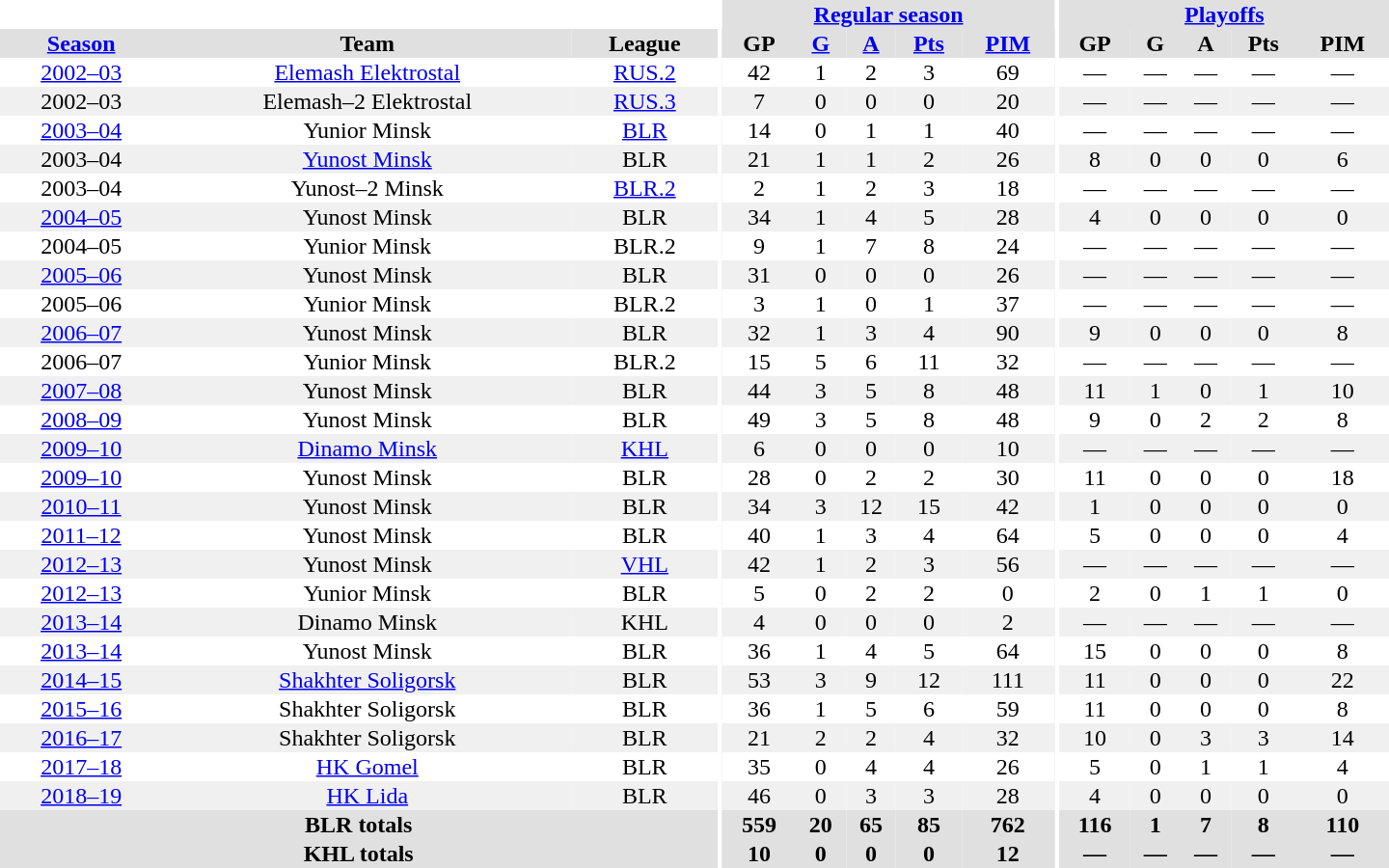<table border="0" cellpadding="1" cellspacing="0" style="text-align:center; width:60em">
<tr bgcolor="#e0e0e0">
<th colspan="3" bgcolor="#ffffff"></th>
<th rowspan="99" bgcolor="#ffffff"></th>
<th colspan="5"><a href='#'>Regular season</a></th>
<th rowspan="99" bgcolor="#ffffff"></th>
<th colspan="5"><a href='#'>Playoffs</a></th>
</tr>
<tr bgcolor="#e0e0e0">
<th><a href='#'>Season</a></th>
<th>Team</th>
<th>League</th>
<th>GP</th>
<th><a href='#'>G</a></th>
<th><a href='#'>A</a></th>
<th><a href='#'>Pts</a></th>
<th><a href='#'>PIM</a></th>
<th>GP</th>
<th>G</th>
<th>A</th>
<th>Pts</th>
<th>PIM</th>
</tr>
<tr>
<td><a href='#'>2002–03</a></td>
<td><a href='#'>Elemash Elektrostal</a></td>
<td><a href='#'>RUS.2</a></td>
<td>42</td>
<td>1</td>
<td>2</td>
<td>3</td>
<td>69</td>
<td>—</td>
<td>—</td>
<td>—</td>
<td>—</td>
<td>—</td>
</tr>
<tr bgcolor="#f0f0f0">
<td>2002–03</td>
<td>Elemash–2 Elektrostal</td>
<td><a href='#'>RUS.3</a></td>
<td>7</td>
<td>0</td>
<td>0</td>
<td>0</td>
<td>20</td>
<td>—</td>
<td>—</td>
<td>—</td>
<td>—</td>
<td>—</td>
</tr>
<tr>
<td><a href='#'>2003–04</a></td>
<td>Yunior Minsk</td>
<td><a href='#'>BLR</a></td>
<td>14</td>
<td>0</td>
<td>1</td>
<td>1</td>
<td>40</td>
<td>—</td>
<td>—</td>
<td>—</td>
<td>—</td>
<td>—</td>
</tr>
<tr bgcolor="#f0f0f0">
<td>2003–04</td>
<td><a href='#'>Yunost Minsk</a></td>
<td>BLR</td>
<td>21</td>
<td>1</td>
<td>1</td>
<td>2</td>
<td>26</td>
<td>8</td>
<td>0</td>
<td>0</td>
<td>0</td>
<td>6</td>
</tr>
<tr>
<td>2003–04</td>
<td>Yunost–2 Minsk</td>
<td><a href='#'>BLR.2</a></td>
<td>2</td>
<td>1</td>
<td>2</td>
<td>3</td>
<td>18</td>
<td>—</td>
<td>—</td>
<td>—</td>
<td>—</td>
<td>—</td>
</tr>
<tr bgcolor="#f0f0f0">
<td><a href='#'>2004–05</a></td>
<td>Yunost Minsk</td>
<td>BLR</td>
<td>34</td>
<td>1</td>
<td>4</td>
<td>5</td>
<td>28</td>
<td>4</td>
<td>0</td>
<td>0</td>
<td>0</td>
<td>0</td>
</tr>
<tr>
<td>2004–05</td>
<td>Yunior Minsk</td>
<td>BLR.2</td>
<td>9</td>
<td>1</td>
<td>7</td>
<td>8</td>
<td>24</td>
<td>—</td>
<td>—</td>
<td>—</td>
<td>—</td>
<td>—</td>
</tr>
<tr bgcolor="#f0f0f0">
<td><a href='#'>2005–06</a></td>
<td>Yunost Minsk</td>
<td>BLR</td>
<td>31</td>
<td>0</td>
<td>0</td>
<td>0</td>
<td>26</td>
<td>—</td>
<td>—</td>
<td>—</td>
<td>—</td>
<td>—</td>
</tr>
<tr>
<td>2005–06</td>
<td>Yunior Minsk</td>
<td>BLR.2</td>
<td>3</td>
<td>1</td>
<td>0</td>
<td>1</td>
<td>37</td>
<td>—</td>
<td>—</td>
<td>—</td>
<td>—</td>
<td>—</td>
</tr>
<tr bgcolor="#f0f0f0">
<td><a href='#'>2006–07</a></td>
<td>Yunost Minsk</td>
<td>BLR</td>
<td>32</td>
<td>1</td>
<td>3</td>
<td>4</td>
<td>90</td>
<td>9</td>
<td>0</td>
<td>0</td>
<td>0</td>
<td>8</td>
</tr>
<tr>
<td>2006–07</td>
<td>Yunior Minsk</td>
<td>BLR.2</td>
<td>15</td>
<td>5</td>
<td>6</td>
<td>11</td>
<td>32</td>
<td>—</td>
<td>—</td>
<td>—</td>
<td>—</td>
<td>—</td>
</tr>
<tr bgcolor="#f0f0f0">
<td><a href='#'>2007–08</a></td>
<td>Yunost Minsk</td>
<td>BLR</td>
<td>44</td>
<td>3</td>
<td>5</td>
<td>8</td>
<td>48</td>
<td>11</td>
<td>1</td>
<td>0</td>
<td>1</td>
<td>10</td>
</tr>
<tr>
<td><a href='#'>2008–09</a></td>
<td>Yunost Minsk</td>
<td>BLR</td>
<td>49</td>
<td>3</td>
<td>5</td>
<td>8</td>
<td>48</td>
<td>9</td>
<td>0</td>
<td>2</td>
<td>2</td>
<td>8</td>
</tr>
<tr bgcolor="#f0f0f0">
<td><a href='#'>2009–10</a></td>
<td><a href='#'>Dinamo Minsk</a></td>
<td><a href='#'>KHL</a></td>
<td>6</td>
<td>0</td>
<td>0</td>
<td>0</td>
<td>10</td>
<td>—</td>
<td>—</td>
<td>—</td>
<td>—</td>
<td>—</td>
</tr>
<tr>
<td><a href='#'>2009–10</a></td>
<td>Yunost Minsk</td>
<td>BLR</td>
<td>28</td>
<td>0</td>
<td>2</td>
<td>2</td>
<td>30</td>
<td>11</td>
<td>0</td>
<td>0</td>
<td>0</td>
<td>18</td>
</tr>
<tr bgcolor="#f0f0f0">
<td><a href='#'>2010–11</a></td>
<td>Yunost Minsk</td>
<td>BLR</td>
<td>34</td>
<td>3</td>
<td>12</td>
<td>15</td>
<td>42</td>
<td>1</td>
<td>0</td>
<td>0</td>
<td>0</td>
<td>0</td>
</tr>
<tr>
<td><a href='#'>2011–12</a></td>
<td>Yunost Minsk</td>
<td>BLR</td>
<td>40</td>
<td>1</td>
<td>3</td>
<td>4</td>
<td>64</td>
<td>5</td>
<td>0</td>
<td>0</td>
<td>0</td>
<td>4</td>
</tr>
<tr bgcolor="#f0f0f0">
<td><a href='#'>2012–13</a></td>
<td>Yunost Minsk</td>
<td><a href='#'>VHL</a></td>
<td>42</td>
<td>1</td>
<td>2</td>
<td>3</td>
<td>56</td>
<td>—</td>
<td>—</td>
<td>—</td>
<td>—</td>
<td>—</td>
</tr>
<tr>
<td><a href='#'>2012–13</a></td>
<td>Yunior Minsk</td>
<td>BLR</td>
<td>5</td>
<td>0</td>
<td>2</td>
<td>2</td>
<td>0</td>
<td>2</td>
<td>0</td>
<td>1</td>
<td>1</td>
<td>0</td>
</tr>
<tr bgcolor="#f0f0f0">
<td><a href='#'>2013–14</a></td>
<td>Dinamo Minsk</td>
<td>KHL</td>
<td>4</td>
<td>0</td>
<td>0</td>
<td>0</td>
<td>2</td>
<td>—</td>
<td>—</td>
<td>—</td>
<td>—</td>
<td>—</td>
</tr>
<tr>
<td><a href='#'>2013–14</a></td>
<td>Yunost Minsk</td>
<td>BLR</td>
<td>36</td>
<td>1</td>
<td>4</td>
<td>5</td>
<td>64</td>
<td>15</td>
<td>0</td>
<td>0</td>
<td>0</td>
<td>8</td>
</tr>
<tr bgcolor="#f0f0f0">
<td><a href='#'>2014–15</a></td>
<td><a href='#'>Shakhter Soligorsk</a></td>
<td>BLR</td>
<td>53</td>
<td>3</td>
<td>9</td>
<td>12</td>
<td>111</td>
<td>11</td>
<td>0</td>
<td>0</td>
<td>0</td>
<td>22</td>
</tr>
<tr>
<td><a href='#'>2015–16</a></td>
<td>Shakhter Soligorsk</td>
<td>BLR</td>
<td>36</td>
<td>1</td>
<td>5</td>
<td>6</td>
<td>59</td>
<td>11</td>
<td>0</td>
<td>0</td>
<td>0</td>
<td>8</td>
</tr>
<tr bgcolor="#f0f0f0">
<td><a href='#'>2016–17</a></td>
<td>Shakhter Soligorsk</td>
<td>BLR</td>
<td>21</td>
<td>2</td>
<td>2</td>
<td>4</td>
<td>32</td>
<td>10</td>
<td>0</td>
<td>3</td>
<td>3</td>
<td>14</td>
</tr>
<tr>
<td><a href='#'>2017–18</a></td>
<td><a href='#'>HK Gomel</a></td>
<td>BLR</td>
<td>35</td>
<td>0</td>
<td>4</td>
<td>4</td>
<td>26</td>
<td>5</td>
<td>0</td>
<td>1</td>
<td>1</td>
<td>4</td>
</tr>
<tr bgcolor="#f0f0f0">
<td><a href='#'>2018–19</a></td>
<td><a href='#'>HK Lida</a></td>
<td>BLR</td>
<td>46</td>
<td>0</td>
<td>3</td>
<td>3</td>
<td>28</td>
<td>4</td>
<td>0</td>
<td>0</td>
<td>0</td>
<td>0</td>
</tr>
<tr bgcolor="#e0e0e0">
<th colspan="3">BLR totals</th>
<th>559</th>
<th>20</th>
<th>65</th>
<th>85</th>
<th>762</th>
<th>116</th>
<th>1</th>
<th>7</th>
<th>8</th>
<th>110</th>
</tr>
<tr bgcolor="#e0e0e0">
<th colspan="3">KHL totals</th>
<th>10</th>
<th>0</th>
<th>0</th>
<th>0</th>
<th>12</th>
<th>—</th>
<th>—</th>
<th>—</th>
<th>—</th>
<th>—</th>
</tr>
</table>
